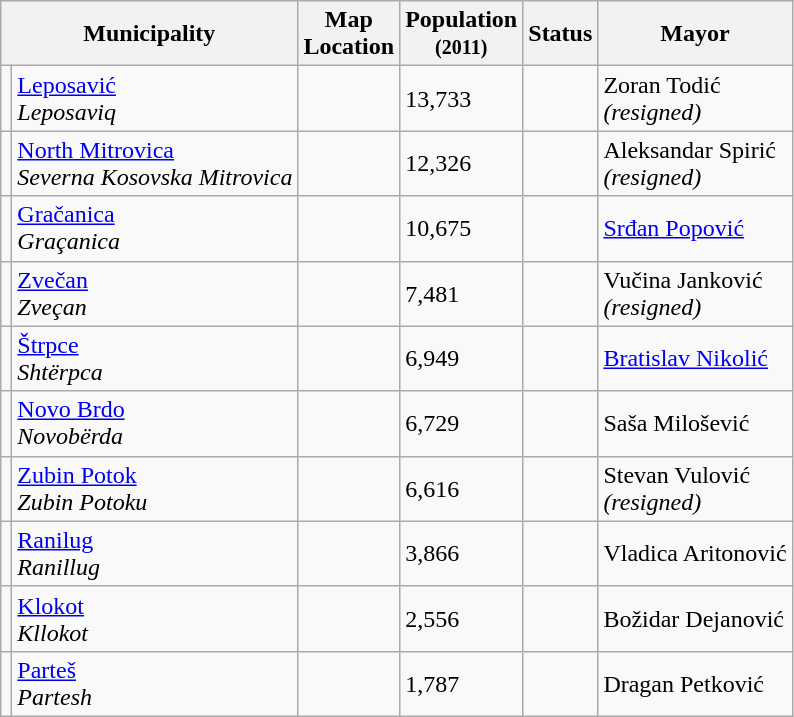<table class="wikitable" style="text-align;">
<tr>
<th colspan=2>Municipality</th>
<th>Map<br>Location</th>
<th>Population<br><small>(2011)</small></th>
<th>Status</th>
<th>Mayor</th>
</tr>
<tr>
<td align="center"></td>
<td><a href='#'>Leposavić</a> <br><em>Leposaviq</em></td>
<td align="center"></td>
<td>13,733</td>
<td></td>
<td>Zoran Todić<br><em>(resigned)</em></td>
</tr>
<tr>
<td align="center"></td>
<td><a href='#'>North Mitrovica</a><br><em>Severna Kosovska Mitrovica</em></td>
<td align="center"></td>
<td>12,326</td>
<td></td>
<td>Aleksandar Spirić<br><em>(resigned)</em></td>
</tr>
<tr>
<td align="center"></td>
<td><a href='#'>Gračanica</a><br><em>Graçanica</em></td>
<td align="center"></td>
<td>10,675</td>
<td></td>
<td><a href='#'>Srđan Popović</a></td>
</tr>
<tr>
<td align="center"></td>
<td><a href='#'>Zvečan</a><br><em>Zveçan</em></td>
<td align="center"></td>
<td>7,481</td>
<td></td>
<td>Vučina Janković<br><em>(resigned)</em></td>
</tr>
<tr>
<td align="center"></td>
<td><a href='#'>Štrpce</a><br><em>Shtërpca</em></td>
<td align="center"></td>
<td>6,949</td>
<td></td>
<td><a href='#'>Bratislav Nikolić</a></td>
</tr>
<tr>
<td align="center"></td>
<td><a href='#'>Novo Brdo</a><br><em>Novobërda</em></td>
<td align="center"></td>
<td>6,729</td>
<td></td>
<td>Saša Milošević</td>
</tr>
<tr>
<td align="center"></td>
<td><a href='#'>Zubin Potok</a><br><em>Zubin Potoku</em></td>
<td align="center"></td>
<td>6,616</td>
<td></td>
<td>Stevan Vulović<br><em>(resigned)</em></td>
</tr>
<tr>
<td align="center"></td>
<td><a href='#'>Ranilug</a><br><em>Ranillug</em></td>
<td align="center"></td>
<td>3,866</td>
<td></td>
<td>Vladica Aritonović</td>
</tr>
<tr>
<td align="center"></td>
<td><a href='#'>Klokot</a><br><em>Kllokot</em></td>
<td align="center"></td>
<td>2,556</td>
<td></td>
<td>Božidar Dejanović</td>
</tr>
<tr>
<td align="center"></td>
<td><a href='#'>Parteš</a><br><em>Partesh</em></td>
<td align="center"></td>
<td>1,787</td>
<td></td>
<td>Dragan Petković</td>
</tr>
</table>
